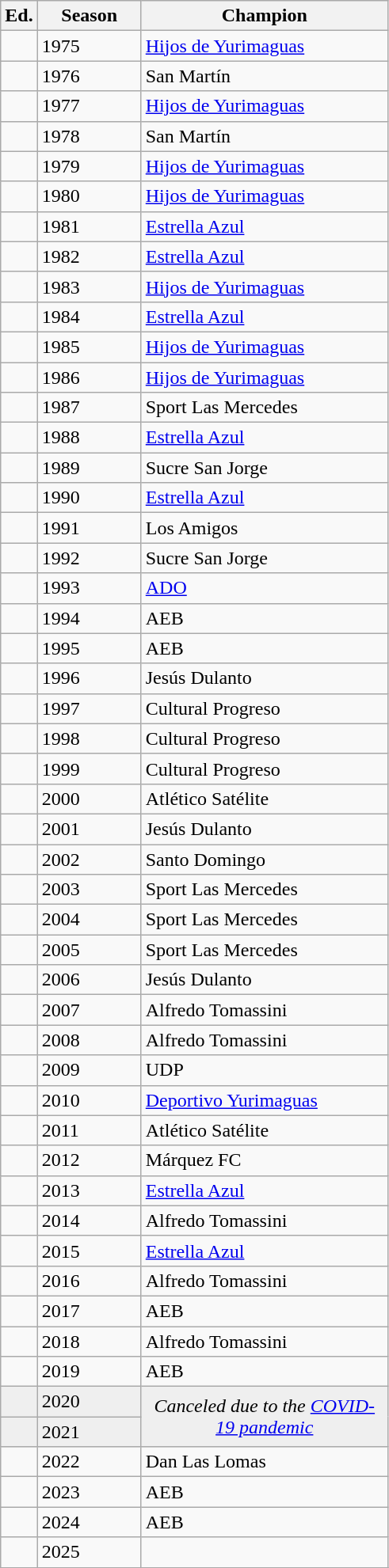<table class="wikitable sortable">
<tr>
<th width=px>Ed.</th>
<th width=80px>Season</th>
<th width=200px>Champion</th>
</tr>
<tr>
<td></td>
<td>1975</td>
<td><a href='#'>Hijos de Yurimaguas</a></td>
</tr>
<tr>
<td></td>
<td>1976</td>
<td>San Martín</td>
</tr>
<tr>
<td></td>
<td>1977</td>
<td><a href='#'>Hijos de Yurimaguas</a></td>
</tr>
<tr>
<td></td>
<td>1978</td>
<td>San Martín</td>
</tr>
<tr>
<td></td>
<td>1979</td>
<td><a href='#'>Hijos de Yurimaguas</a></td>
</tr>
<tr>
<td></td>
<td>1980</td>
<td><a href='#'>Hijos de Yurimaguas</a></td>
</tr>
<tr>
<td></td>
<td>1981</td>
<td><a href='#'>Estrella Azul</a></td>
</tr>
<tr>
<td></td>
<td>1982</td>
<td><a href='#'>Estrella Azul</a></td>
</tr>
<tr>
<td></td>
<td>1983</td>
<td><a href='#'>Hijos de Yurimaguas</a></td>
</tr>
<tr>
<td></td>
<td>1984</td>
<td><a href='#'>Estrella Azul</a></td>
</tr>
<tr>
<td></td>
<td>1985</td>
<td><a href='#'>Hijos de Yurimaguas</a></td>
</tr>
<tr>
<td></td>
<td>1986</td>
<td><a href='#'>Hijos de Yurimaguas</a></td>
</tr>
<tr>
<td></td>
<td>1987</td>
<td>Sport Las Mercedes</td>
</tr>
<tr>
<td></td>
<td>1988</td>
<td><a href='#'>Estrella Azul</a></td>
</tr>
<tr>
<td></td>
<td>1989</td>
<td>Sucre San Jorge</td>
</tr>
<tr>
<td></td>
<td>1990</td>
<td><a href='#'>Estrella Azul</a></td>
</tr>
<tr>
<td></td>
<td>1991</td>
<td>Los Amigos</td>
</tr>
<tr>
<td></td>
<td>1992</td>
<td>Sucre San Jorge</td>
</tr>
<tr>
<td></td>
<td>1993</td>
<td><a href='#'>ADO</a></td>
</tr>
<tr>
<td></td>
<td>1994</td>
<td>AEB</td>
</tr>
<tr>
<td></td>
<td>1995</td>
<td>AEB</td>
</tr>
<tr>
<td></td>
<td>1996</td>
<td>Jesús Dulanto</td>
</tr>
<tr>
<td></td>
<td>1997</td>
<td>Cultural Progreso</td>
</tr>
<tr>
<td></td>
<td>1998</td>
<td>Cultural Progreso</td>
</tr>
<tr>
<td></td>
<td>1999</td>
<td>Cultural Progreso</td>
</tr>
<tr>
<td></td>
<td>2000</td>
<td>Atlético Satélite</td>
</tr>
<tr>
<td></td>
<td>2001</td>
<td>Jesús Dulanto</td>
</tr>
<tr>
<td></td>
<td>2002</td>
<td>Santo Domingo</td>
</tr>
<tr>
<td></td>
<td>2003</td>
<td>Sport Las Mercedes</td>
</tr>
<tr>
<td></td>
<td>2004</td>
<td>Sport Las Mercedes</td>
</tr>
<tr>
<td></td>
<td>2005</td>
<td>Sport Las Mercedes</td>
</tr>
<tr>
<td></td>
<td>2006</td>
<td>Jesús Dulanto</td>
</tr>
<tr>
<td></td>
<td>2007</td>
<td>Alfredo Tomassini</td>
</tr>
<tr>
<td></td>
<td>2008</td>
<td>Alfredo Tomassini</td>
</tr>
<tr>
<td></td>
<td>2009</td>
<td>UDP</td>
</tr>
<tr>
<td></td>
<td>2010</td>
<td><a href='#'>Deportivo Yurimaguas</a></td>
</tr>
<tr>
<td></td>
<td>2011</td>
<td>Atlético Satélite</td>
</tr>
<tr>
<td></td>
<td>2012</td>
<td>Márquez FC</td>
</tr>
<tr>
<td></td>
<td>2013</td>
<td><a href='#'>Estrella Azul</a></td>
</tr>
<tr>
<td></td>
<td>2014</td>
<td>Alfredo Tomassini</td>
</tr>
<tr>
<td></td>
<td>2015</td>
<td><a href='#'>Estrella Azul</a></td>
</tr>
<tr>
<td></td>
<td>2016</td>
<td>Alfredo Tomassini</td>
</tr>
<tr>
<td></td>
<td>2017</td>
<td>AEB</td>
</tr>
<tr>
<td></td>
<td>2018</td>
<td>Alfredo Tomassini</td>
</tr>
<tr>
<td></td>
<td>2019</td>
<td>AEB</td>
</tr>
<tr bgcolor=#efefef>
<td></td>
<td>2020</td>
<td rowspan=2 colspan="1" align=center><em>Canceled due to the <a href='#'>COVID-19 pandemic</a></em></td>
</tr>
<tr bgcolor=#efefef>
<td></td>
<td>2021</td>
</tr>
<tr>
<td></td>
<td>2022</td>
<td>Dan Las Lomas</td>
</tr>
<tr>
<td></td>
<td>2023</td>
<td>AEB</td>
</tr>
<tr>
<td></td>
<td>2024</td>
<td>AEB</td>
</tr>
<tr>
<td></td>
<td>2025</td>
<td></td>
</tr>
<tr>
</tr>
</table>
